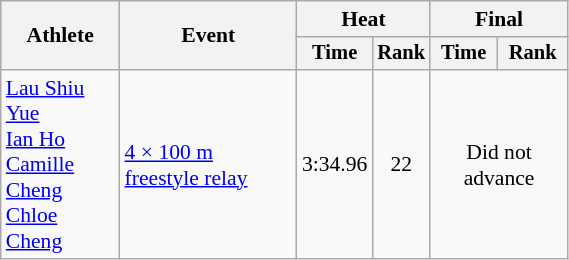<table class="wikitable" style="text-align:center; font-size:90%; width:30%;">
<tr>
<th rowspan="2">Athlete</th>
<th rowspan="2">Event</th>
<th colspan="2">Heat</th>
<th colspan="2">Final</th>
</tr>
<tr style="font-size:95%">
<th>Time</th>
<th>Rank</th>
<th>Time</th>
<th>Rank</th>
</tr>
<tr>
<td align=left><a href='#'>Lau Shiu Yue</a> <br><a href='#'>Ian Ho</a> <br><a href='#'>Camille Cheng</a><br><a href='#'>Chloe Cheng</a></td>
<td align=left><a href='#'>4 × 100 m freestyle relay</a></td>
<td>3:34.96</td>
<td>22</td>
<td colspan=2>Did not advance</td>
</tr>
</table>
